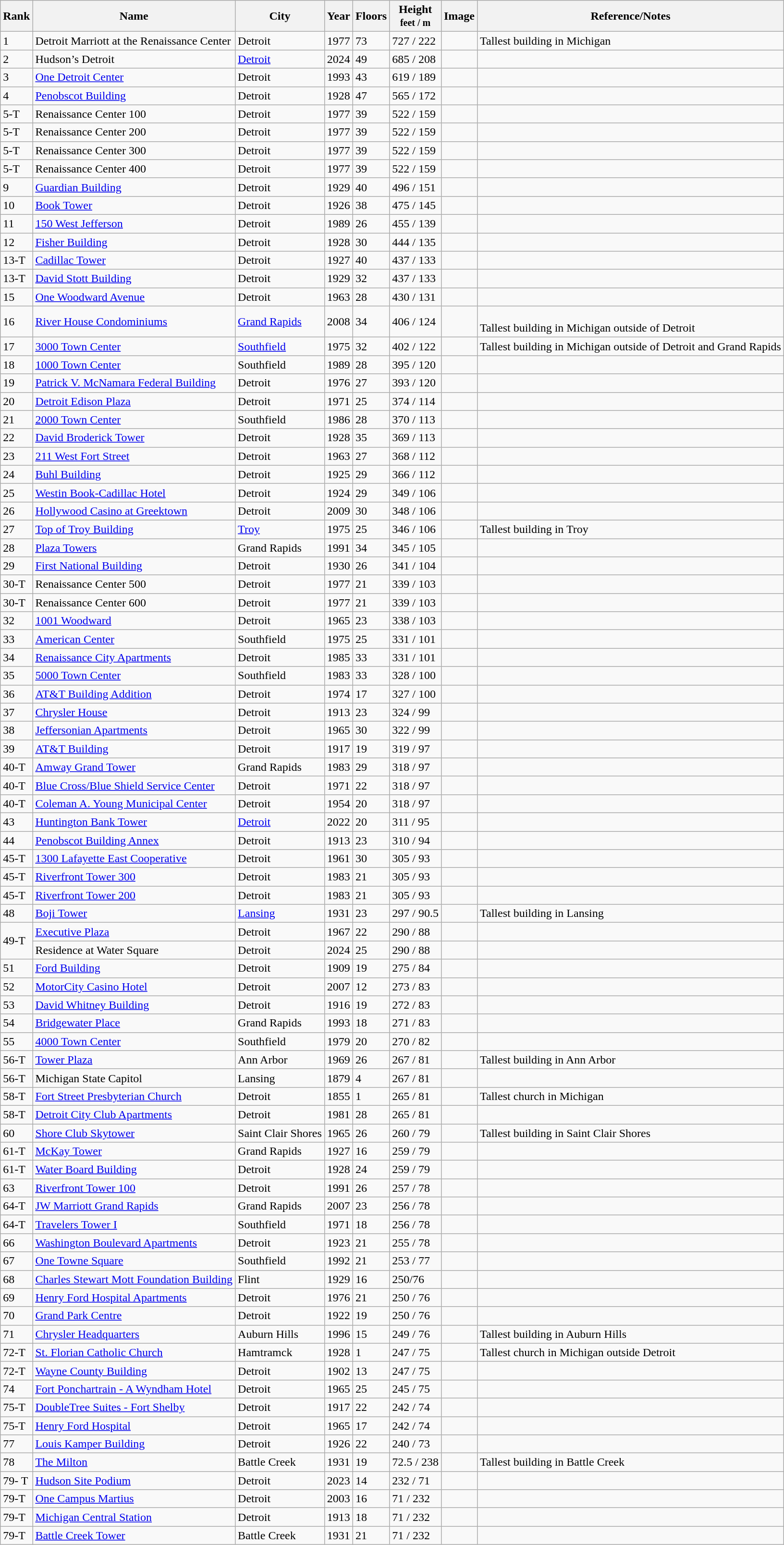<table class="wikitable sortable">
<tr>
<th data-sort-type="number" style="background:light gray; color:black">Rank</th>
<th style="background:light gray; color:black">Name</th>
<th style="background:light gray; color:black">City</th>
<th style="background:light gray; color:black">Year</th>
<th style="background:light gray; color:black">Floors</th>
<th style="background:light gray; color:black">Height<br><small>feet / m</small></th>
<th style="background:light gray; color:black">Image</th>
<th class="unsortable" style="background:light gray; color:black">Reference/Notes</th>
</tr>
<tr>
<td>1</td>
<td>Detroit Marriott at the Renaissance Center</td>
<td>Detroit</td>
<td>1977</td>
<td>73</td>
<td>727 / 222</td>
<td></td>
<td> Tallest building in Michigan</td>
</tr>
<tr>
<td>2</td>
<td>Hudson’s Detroit</td>
<td><a href='#'>Detroit</a></td>
<td>2024</td>
<td>49</td>
<td>685 / 208</td>
<td></td>
<td></td>
</tr>
<tr>
<td>3</td>
<td><a href='#'>One Detroit Center</a></td>
<td>Detroit</td>
<td>1993</td>
<td>43</td>
<td>619 / 189</td>
<td></td>
<td></td>
</tr>
<tr>
<td>4</td>
<td><a href='#'>Penobscot Building</a></td>
<td>Detroit</td>
<td>1928</td>
<td>47</td>
<td>565 / 172</td>
<td></td>
<td></td>
</tr>
<tr>
<td>5-T</td>
<td>Renaissance Center 100</td>
<td>Detroit</td>
<td>1977</td>
<td>39</td>
<td>522 / 159</td>
<td></td>
<td></td>
</tr>
<tr>
<td>5-T</td>
<td>Renaissance Center 200</td>
<td>Detroit</td>
<td>1977</td>
<td>39</td>
<td>522 / 159</td>
<td></td>
<td></td>
</tr>
<tr>
<td>5-T</td>
<td>Renaissance Center 300</td>
<td>Detroit</td>
<td>1977</td>
<td>39</td>
<td>522 / 159</td>
<td></td>
<td></td>
</tr>
<tr>
<td>5-T</td>
<td>Renaissance Center 400</td>
<td>Detroit</td>
<td>1977</td>
<td>39</td>
<td>522 / 159</td>
<td></td>
<td></td>
</tr>
<tr>
<td>9</td>
<td><a href='#'>Guardian Building</a></td>
<td>Detroit</td>
<td>1929</td>
<td>40</td>
<td>496 / 151</td>
<td></td>
<td></td>
</tr>
<tr>
<td>10</td>
<td><a href='#'>Book Tower</a></td>
<td>Detroit</td>
<td>1926</td>
<td>38</td>
<td>475 / 145</td>
<td></td>
<td></td>
</tr>
<tr>
<td>11</td>
<td><a href='#'>150 West Jefferson</a></td>
<td>Detroit</td>
<td>1989</td>
<td>26</td>
<td>455 / 139</td>
<td></td>
<td></td>
</tr>
<tr>
<td>12</td>
<td><a href='#'>Fisher Building</a></td>
<td>Detroit</td>
<td>1928</td>
<td>30</td>
<td>444 / 135</td>
<td></td>
<td></td>
</tr>
<tr>
<td>13-T</td>
<td><a href='#'>Cadillac Tower</a></td>
<td>Detroit</td>
<td>1927</td>
<td>40</td>
<td>437 / 133</td>
<td></td>
<td></td>
</tr>
<tr>
<td>13-T</td>
<td><a href='#'>David Stott Building</a></td>
<td>Detroit</td>
<td>1929</td>
<td>32</td>
<td>437 / 133</td>
<td></td>
<td></td>
</tr>
<tr>
<td>15</td>
<td><a href='#'>One Woodward Avenue</a></td>
<td>Detroit</td>
<td>1963</td>
<td>28</td>
<td>430 / 131</td>
<td></td>
<td></td>
</tr>
<tr>
<td>16</td>
<td><a href='#'>River House Condominiums</a></td>
<td><a href='#'>Grand Rapids</a></td>
<td>2008</td>
<td>34</td>
<td>406 / 124</td>
<td></td>
<td><br>Tallest building in Michigan outside of Detroit</td>
</tr>
<tr>
<td>17</td>
<td><a href='#'>3000 Town Center</a></td>
<td><a href='#'>Southfield</a></td>
<td>1975</td>
<td>32</td>
<td>402 / 122</td>
<td></td>
<td> Tallest building in Michigan outside of Detroit and Grand Rapids</td>
</tr>
<tr>
<td>18</td>
<td><a href='#'>1000 Town Center</a></td>
<td>Southfield</td>
<td>1989</td>
<td>28</td>
<td>395 / 120</td>
<td></td>
<td></td>
</tr>
<tr>
<td>19</td>
<td><a href='#'>Patrick V. McNamara Federal Building</a></td>
<td>Detroit</td>
<td>1976</td>
<td>27</td>
<td>393 / 120</td>
<td></td>
<td></td>
</tr>
<tr>
<td>20</td>
<td><a href='#'>Detroit Edison Plaza</a></td>
<td>Detroit</td>
<td>1971</td>
<td>25</td>
<td>374 / 114</td>
<td></td>
<td></td>
</tr>
<tr>
<td>21</td>
<td><a href='#'>2000 Town Center</a></td>
<td>Southfield</td>
<td>1986</td>
<td>28</td>
<td>370 / 113</td>
<td></td>
<td></td>
</tr>
<tr>
<td>22</td>
<td><a href='#'>David Broderick Tower</a></td>
<td>Detroit</td>
<td>1928</td>
<td>35</td>
<td>369 / 113</td>
<td></td>
<td></td>
</tr>
<tr>
<td>23</td>
<td><a href='#'>211 West Fort Street</a></td>
<td>Detroit</td>
<td>1963</td>
<td>27</td>
<td>368 / 112</td>
<td></td>
<td></td>
</tr>
<tr>
<td>24</td>
<td><a href='#'>Buhl Building</a></td>
<td>Detroit</td>
<td>1925</td>
<td>29</td>
<td>366 / 112</td>
<td></td>
<td></td>
</tr>
<tr>
<td>25</td>
<td><a href='#'>Westin Book-Cadillac Hotel</a></td>
<td>Detroit</td>
<td>1924</td>
<td>29</td>
<td>349 / 106</td>
<td></td>
<td></td>
</tr>
<tr>
<td>26</td>
<td><a href='#'>Hollywood Casino at Greektown</a></td>
<td>Detroit</td>
<td>2009</td>
<td>30</td>
<td>348 / 106</td>
<td></td>
<td></td>
</tr>
<tr>
<td>27</td>
<td><a href='#'>Top of Troy Building</a></td>
<td><a href='#'>Troy</a></td>
<td>1975</td>
<td>25</td>
<td>346 / 106</td>
<td></td>
<td> Tallest building in Troy</td>
</tr>
<tr>
<td>28</td>
<td><a href='#'>Plaza Towers</a></td>
<td>Grand Rapids</td>
<td>1991</td>
<td>34</td>
<td>345 / 105</td>
<td></td>
<td></td>
</tr>
<tr>
<td>29</td>
<td><a href='#'>First National Building</a></td>
<td>Detroit</td>
<td>1930</td>
<td>26</td>
<td>341 / 104</td>
<td></td>
<td></td>
</tr>
<tr>
<td>30-T</td>
<td>Renaissance Center 500</td>
<td>Detroit</td>
<td>1977</td>
<td>21</td>
<td>339 / 103</td>
<td></td>
<td></td>
</tr>
<tr>
<td>30-T</td>
<td>Renaissance Center 600</td>
<td>Detroit</td>
<td>1977</td>
<td>21</td>
<td>339 / 103</td>
<td></td>
<td></td>
</tr>
<tr>
<td>32</td>
<td><a href='#'>1001 Woodward</a></td>
<td>Detroit</td>
<td>1965</td>
<td>23</td>
<td>338 / 103</td>
<td></td>
<td></td>
</tr>
<tr>
<td>33</td>
<td><a href='#'>American Center</a></td>
<td>Southfield</td>
<td>1975</td>
<td>25</td>
<td>331 / 101</td>
<td></td>
<td></td>
</tr>
<tr>
<td>34</td>
<td><a href='#'>Renaissance City Apartments</a></td>
<td>Detroit</td>
<td>1985</td>
<td>33</td>
<td>331 / 101</td>
<td></td>
<td></td>
</tr>
<tr>
<td>35</td>
<td><a href='#'>5000 Town Center</a></td>
<td>Southfield</td>
<td>1983</td>
<td>33</td>
<td>328 / 100</td>
<td></td>
<td></td>
</tr>
<tr>
<td>36</td>
<td><a href='#'>AT&T Building Addition</a></td>
<td>Detroit</td>
<td>1974</td>
<td>17</td>
<td>327 / 100</td>
<td></td>
<td></td>
</tr>
<tr>
<td>37</td>
<td><a href='#'>Chrysler House</a></td>
<td>Detroit</td>
<td>1913</td>
<td>23</td>
<td>324 / 99</td>
<td></td>
<td></td>
</tr>
<tr>
<td>38</td>
<td><a href='#'>Jeffersonian Apartments</a></td>
<td>Detroit</td>
<td>1965</td>
<td>30</td>
<td>322 / 99</td>
<td></td>
<td></td>
</tr>
<tr>
<td>39</td>
<td><a href='#'>AT&T Building</a></td>
<td>Detroit</td>
<td>1917</td>
<td>19</td>
<td>319 / 97</td>
<td></td>
<td></td>
</tr>
<tr>
<td>40-T</td>
<td><a href='#'>Amway Grand Tower</a></td>
<td>Grand Rapids</td>
<td>1983</td>
<td>29</td>
<td>318 / 97</td>
<td></td>
<td></td>
</tr>
<tr>
<td>40-T</td>
<td><a href='#'>Blue Cross/Blue Shield Service Center</a></td>
<td>Detroit</td>
<td>1971</td>
<td>22</td>
<td>318 / 97</td>
<td></td>
<td></td>
</tr>
<tr>
<td>40-T</td>
<td><a href='#'>Coleman A. Young Municipal Center</a></td>
<td>Detroit</td>
<td>1954</td>
<td>20</td>
<td>318 / 97</td>
<td></td>
<td></td>
</tr>
<tr>
<td>43</td>
<td><a href='#'>Huntington Bank Tower</a></td>
<td><a href='#'>Detroit</a></td>
<td>2022</td>
<td>20</td>
<td>311 / 95</td>
<td></td>
<td></td>
</tr>
<tr>
<td>44</td>
<td><a href='#'>Penobscot Building Annex</a></td>
<td>Detroit</td>
<td>1913</td>
<td>23</td>
<td>310 / 94</td>
<td></td>
<td></td>
</tr>
<tr>
<td>45-T</td>
<td><a href='#'>1300 Lafayette East Cooperative</a></td>
<td>Detroit</td>
<td>1961</td>
<td>30</td>
<td>305 / 93</td>
<td></td>
<td></td>
</tr>
<tr>
<td>45-T</td>
<td><a href='#'>Riverfront Tower 300</a></td>
<td>Detroit</td>
<td>1983</td>
<td>21</td>
<td>305 / 93</td>
<td></td>
<td></td>
</tr>
<tr>
<td>45-T</td>
<td><a href='#'>Riverfront Tower 200</a></td>
<td>Detroit</td>
<td>1983</td>
<td>21</td>
<td>305 / 93</td>
<td></td>
<td></td>
</tr>
<tr>
<td>48</td>
<td><a href='#'>Boji Tower</a></td>
<td><a href='#'>Lansing</a></td>
<td>1931</td>
<td>23</td>
<td>297 / 90.5</td>
<td></td>
<td>Tallest building in Lansing</td>
</tr>
<tr>
<td rowspan="2">49-T</td>
<td><a href='#'>Executive Plaza</a></td>
<td>Detroit</td>
<td>1967</td>
<td>22</td>
<td>290 / 88</td>
<td></td>
<td></td>
</tr>
<tr>
<td>Residence at Water Square</td>
<td>Detroit</td>
<td>2024</td>
<td>25</td>
<td>290 / 88</td>
<td></td>
<td></td>
</tr>
<tr>
<td>51</td>
<td><a href='#'>Ford Building</a></td>
<td>Detroit</td>
<td>1909</td>
<td>19</td>
<td>275 / 84</td>
<td></td>
<td></td>
</tr>
<tr>
<td>52</td>
<td><a href='#'>MotorCity Casino Hotel</a></td>
<td>Detroit</td>
<td>2007</td>
<td>12</td>
<td>273 / 83</td>
<td></td>
<td></td>
</tr>
<tr>
<td>53</td>
<td><a href='#'>David Whitney Building</a></td>
<td>Detroit</td>
<td>1916</td>
<td>19</td>
<td>272 / 83</td>
<td></td>
<td></td>
</tr>
<tr>
<td>54</td>
<td><a href='#'>Bridgewater Place</a></td>
<td>Grand Rapids</td>
<td>1993</td>
<td>18</td>
<td>271 / 83</td>
<td></td>
<td></td>
</tr>
<tr>
<td>55</td>
<td><a href='#'>4000 Town Center</a></td>
<td>Southfield</td>
<td>1979</td>
<td>20</td>
<td>270 / 82</td>
<td></td>
<td></td>
</tr>
<tr>
<td>56-T</td>
<td><a href='#'>Tower Plaza</a></td>
<td>Ann Arbor</td>
<td>1969</td>
<td>26</td>
<td>267 / 81</td>
<td></td>
<td>Tallest building in Ann Arbor</td>
</tr>
<tr>
<td>56-T</td>
<td>Michigan State Capitol</td>
<td>Lansing</td>
<td>1879</td>
<td>4</td>
<td>267 / 81</td>
<td></td>
<td></td>
</tr>
<tr>
<td>58-T</td>
<td><a href='#'>Fort Street Presbyterian Church</a></td>
<td>Detroit</td>
<td>1855</td>
<td>1</td>
<td>265 / 81</td>
<td></td>
<td> Tallest church in Michigan</td>
</tr>
<tr>
<td>58-T</td>
<td><a href='#'>Detroit City Club Apartments</a></td>
<td>Detroit</td>
<td>1981</td>
<td>28</td>
<td>265 / 81</td>
<td></td>
<td></td>
</tr>
<tr>
<td>60</td>
<td><a href='#'>Shore Club Skytower</a></td>
<td>Saint Clair Shores</td>
<td>1965</td>
<td>26</td>
<td>260 / 79</td>
<td></td>
<td> Tallest building in Saint Clair Shores</td>
</tr>
<tr>
<td>61-T</td>
<td><a href='#'>McKay Tower</a></td>
<td>Grand Rapids</td>
<td>1927</td>
<td>16</td>
<td>259 / 79</td>
<td></td>
<td></td>
</tr>
<tr>
<td>61-T</td>
<td><a href='#'>Water Board Building</a></td>
<td>Detroit</td>
<td>1928</td>
<td>24</td>
<td>259 / 79</td>
<td></td>
<td></td>
</tr>
<tr>
<td>63</td>
<td><a href='#'>Riverfront Tower 100</a></td>
<td>Detroit</td>
<td>1991</td>
<td>26</td>
<td>257 / 78</td>
<td></td>
<td></td>
</tr>
<tr>
<td>64-T</td>
<td><a href='#'>JW Marriott Grand Rapids</a></td>
<td>Grand Rapids</td>
<td>2007</td>
<td>23</td>
<td>256 / 78</td>
<td></td>
<td></td>
</tr>
<tr>
<td>64-T</td>
<td><a href='#'>Travelers Tower I</a></td>
<td>Southfield</td>
<td>1971</td>
<td>18</td>
<td>256 / 78</td>
<td></td>
<td></td>
</tr>
<tr>
<td>66</td>
<td><a href='#'>Washington Boulevard Apartments</a></td>
<td>Detroit</td>
<td>1923</td>
<td>21</td>
<td>255 / 78</td>
<td></td>
<td></td>
</tr>
<tr>
<td>67</td>
<td><a href='#'>One Towne Square</a></td>
<td>Southfield</td>
<td>1992</td>
<td>21</td>
<td>253 / 77</td>
<td></td>
<td></td>
</tr>
<tr>
<td>68</td>
<td><a href='#'>Charles Stewart Mott Foundation Building</a></td>
<td>Flint</td>
<td>1929</td>
<td>16</td>
<td>250/76</td>
<td></td>
<td></td>
</tr>
<tr>
<td>69</td>
<td><a href='#'>Henry Ford Hospital Apartments</a></td>
<td>Detroit</td>
<td>1976</td>
<td>21</td>
<td>250 / 76</td>
<td></td>
<td></td>
</tr>
<tr>
<td>70</td>
<td><a href='#'>Grand Park Centre</a></td>
<td>Detroit</td>
<td>1922</td>
<td>19</td>
<td>250 / 76</td>
<td></td>
<td></td>
</tr>
<tr>
<td>71</td>
<td><a href='#'>Chrysler Headquarters</a></td>
<td>Auburn Hills</td>
<td>1996</td>
<td>15</td>
<td>249 / 76</td>
<td></td>
<td> Tallest building in Auburn Hills</td>
</tr>
<tr>
<td>72-T</td>
<td><a href='#'>St. Florian Catholic Church</a></td>
<td>Hamtramck</td>
<td>1928</td>
<td>1</td>
<td>247 / 75</td>
<td></td>
<td> Tallest church in Michigan outside Detroit</td>
</tr>
<tr>
<td>72-T</td>
<td><a href='#'>Wayne County Building</a></td>
<td>Detroit</td>
<td>1902</td>
<td>13</td>
<td>247 / 75</td>
<td></td>
<td></td>
</tr>
<tr>
<td>74</td>
<td><a href='#'>Fort Ponchartrain - A Wyndham Hotel</a></td>
<td>Detroit</td>
<td>1965</td>
<td>25</td>
<td>245 / 75</td>
<td></td>
<td></td>
</tr>
<tr>
<td>75-T</td>
<td><a href='#'>DoubleTree Suites - Fort Shelby</a></td>
<td>Detroit</td>
<td>1917</td>
<td>22</td>
<td>242 / 74</td>
<td></td>
<td></td>
</tr>
<tr>
<td>75-T</td>
<td><a href='#'>Henry Ford Hospital</a></td>
<td>Detroit</td>
<td>1965</td>
<td>17</td>
<td>242 / 74</td>
<td></td>
<td></td>
</tr>
<tr>
<td>77</td>
<td><a href='#'>Louis Kamper Building</a></td>
<td>Detroit</td>
<td>1926</td>
<td>22</td>
<td>240 / 73</td>
<td></td>
<td></td>
</tr>
<tr>
<td>78</td>
<td><a href='#'>The Milton</a></td>
<td>Battle Creek</td>
<td>1931</td>
<td>19</td>
<td>72.5 / 238</td>
<td></td>
<td> Tallest building in Battle Creek</td>
</tr>
<tr>
<td>79- T</td>
<td><a href='#'>Hudson Site Podium</a></td>
<td>Detroit</td>
<td>2023</td>
<td>14</td>
<td>232 / 71</td>
<td></td>
<td></td>
</tr>
<tr>
<td>79-T</td>
<td><a href='#'>One Campus Martius</a></td>
<td>Detroit</td>
<td>2003</td>
<td>16</td>
<td>71 / 232</td>
<td></td>
<td></td>
</tr>
<tr>
<td>79-T</td>
<td><a href='#'>Michigan Central Station</a></td>
<td>Detroit</td>
<td>1913</td>
<td>18</td>
<td>71 / 232</td>
<td></td>
<td></td>
</tr>
<tr>
<td>79-T</td>
<td><a href='#'>Battle Creek Tower</a></td>
<td>Battle Creek</td>
<td>1931</td>
<td>21</td>
<td>71 / 232</td>
<td></td>
<td></td>
</tr>
</table>
